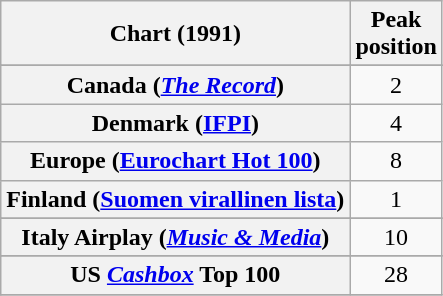<table class="wikitable sortable plainrowheaders" style="text-align:center">
<tr>
<th>Chart (1991)</th>
<th>Peak<br>position</th>
</tr>
<tr>
</tr>
<tr>
</tr>
<tr>
</tr>
<tr>
<th scope="row">Canada (<em><a href='#'>The Record</a></em>)</th>
<td>2</td>
</tr>
<tr>
<th scope="row">Denmark (<a href='#'>IFPI</a>)</th>
<td>4</td>
</tr>
<tr>
<th scope="row">Europe (<a href='#'>Eurochart Hot 100</a>)</th>
<td>8</td>
</tr>
<tr>
<th scope="row">Finland (<a href='#'>Suomen virallinen lista</a>)</th>
<td>1</td>
</tr>
<tr>
</tr>
<tr>
</tr>
<tr>
<th scope="row">Italy Airplay (<em><a href='#'>Music & Media</a></em>)</th>
<td>10</td>
</tr>
<tr>
</tr>
<tr>
</tr>
<tr>
</tr>
<tr>
</tr>
<tr>
</tr>
<tr>
</tr>
<tr>
</tr>
<tr>
</tr>
<tr>
</tr>
<tr>
<th scope="row">US <a href='#'><em>Cashbox</em></a> Top 100</th>
<td align="center">28</td>
</tr>
<tr>
</tr>
</table>
